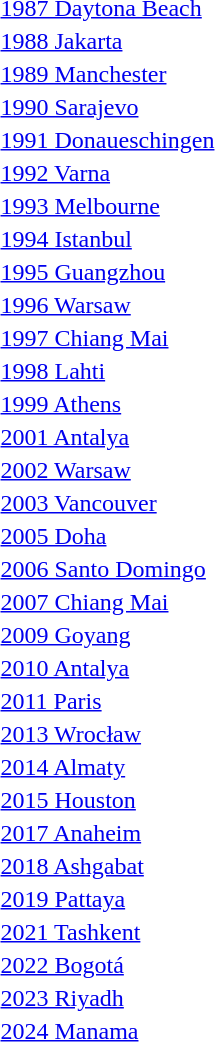<table>
<tr>
<td><a href='#'>1987 Daytona Beach</a></td>
<td></td>
<td></td>
<td></td>
</tr>
<tr>
<td><a href='#'>1988 Jakarta</a></td>
<td></td>
<td></td>
<td></td>
</tr>
<tr>
<td><a href='#'>1989 Manchester</a></td>
<td></td>
<td></td>
<td></td>
</tr>
<tr>
<td><a href='#'>1990 Sarajevo</a></td>
<td></td>
<td></td>
<td></td>
</tr>
<tr>
<td><a href='#'>1991 Donaueschingen</a></td>
<td></td>
<td></td>
<td></td>
</tr>
<tr>
<td><a href='#'>1992 Varna</a></td>
<td></td>
<td></td>
<td></td>
</tr>
<tr>
<td><a href='#'>1993 Melbourne</a></td>
<td></td>
<td></td>
<td></td>
</tr>
<tr>
<td><a href='#'>1994 Istanbul</a></td>
<td></td>
<td></td>
<td></td>
</tr>
<tr>
<td><a href='#'>1995 Guangzhou</a></td>
<td></td>
<td></td>
<td></td>
</tr>
<tr>
<td><a href='#'>1996 Warsaw</a></td>
<td></td>
<td></td>
<td></td>
</tr>
<tr>
<td><a href='#'>1997 Chiang Mai</a></td>
<td></td>
<td></td>
<td></td>
</tr>
<tr>
<td><a href='#'>1998 Lahti</a></td>
<td></td>
<td></td>
<td></td>
</tr>
<tr>
<td><a href='#'>1999 Athens</a></td>
<td></td>
<td></td>
<td></td>
</tr>
<tr>
<td><a href='#'>2001 Antalya</a></td>
<td></td>
<td></td>
<td></td>
</tr>
<tr>
<td><a href='#'>2002 Warsaw</a></td>
<td></td>
<td></td>
<td></td>
</tr>
<tr>
<td><a href='#'>2003 Vancouver</a></td>
<td></td>
<td></td>
<td></td>
</tr>
<tr>
<td><a href='#'>2005 Doha</a></td>
<td></td>
<td></td>
<td></td>
</tr>
<tr>
<td><a href='#'>2006 Santo Domingo</a></td>
<td></td>
<td></td>
<td></td>
</tr>
<tr>
<td><a href='#'>2007 Chiang Mai</a></td>
<td></td>
<td></td>
<td></td>
</tr>
<tr>
<td><a href='#'>2009 Goyang</a></td>
<td></td>
<td></td>
<td></td>
</tr>
<tr>
<td><a href='#'>2010 Antalya</a></td>
<td></td>
<td></td>
<td></td>
</tr>
<tr>
<td><a href='#'>2011 Paris</a></td>
<td></td>
<td></td>
<td></td>
</tr>
<tr>
<td><a href='#'>2013 Wrocław</a></td>
<td></td>
<td></td>
<td></td>
</tr>
<tr>
<td><a href='#'>2014 Almaty</a></td>
<td></td>
<td></td>
<td></td>
</tr>
<tr>
<td><a href='#'>2015 Houston</a></td>
<td></td>
<td></td>
<td></td>
</tr>
<tr>
<td><a href='#'>2017 Anaheim</a></td>
<td></td>
<td></td>
<td></td>
</tr>
<tr>
<td><a href='#'>2018 Ashgabat</a></td>
<td></td>
<td></td>
<td></td>
</tr>
<tr>
<td><a href='#'>2019 Pattaya</a></td>
<td></td>
<td></td>
<td></td>
</tr>
<tr>
<td><a href='#'>2021 Tashkent</a></td>
<td></td>
<td></td>
<td></td>
</tr>
<tr>
<td><a href='#'>2022 Bogotá</a></td>
<td></td>
<td></td>
<td></td>
</tr>
<tr>
<td><a href='#'>2023 Riyadh</a></td>
<td></td>
<td></td>
<td></td>
</tr>
<tr>
<td><a href='#'>2024 Manama</a></td>
<td></td>
<td></td>
<td></td>
</tr>
</table>
